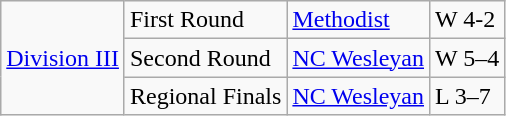<table class="wikitable">
<tr>
<td rowspan="3"><a href='#'>Division III</a></td>
<td>First Round</td>
<td><a href='#'>Methodist</a></td>
<td>W 4-2</td>
</tr>
<tr>
<td>Second Round</td>
<td><a href='#'>NC Wesleyan</a></td>
<td>W 5–4</td>
</tr>
<tr>
<td>Regional Finals</td>
<td><a href='#'>NC Wesleyan</a></td>
<td>L 3–7</td>
</tr>
</table>
